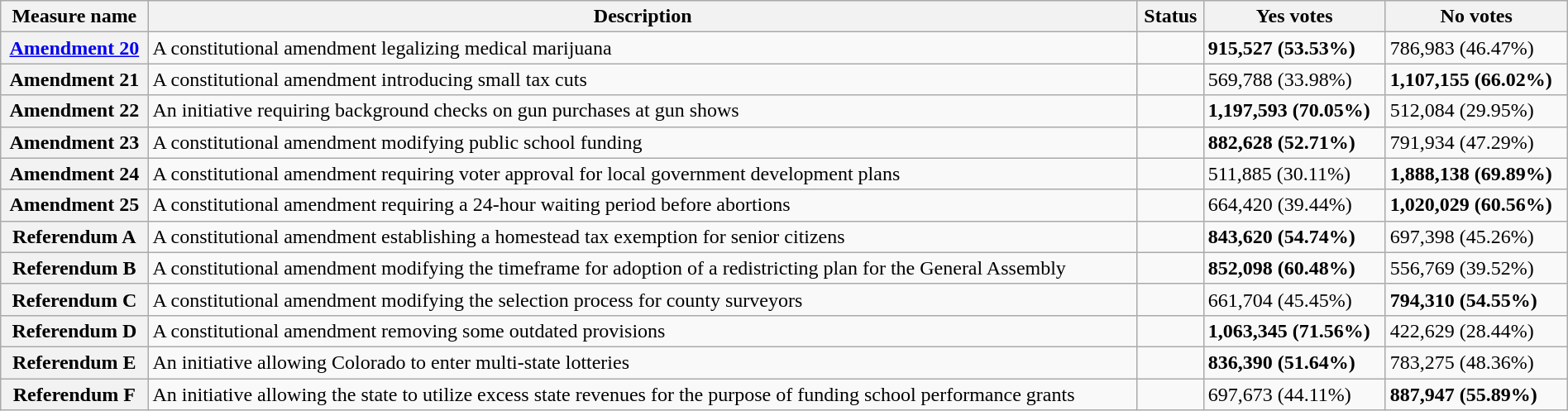<table class="wikitable sortable plainrowheaders" style="width:100%">
<tr>
<th scope="col">Measure name</th>
<th class="unsortable" scope="col">Description</th>
<th scope="col">Status</th>
<th scope="col">Yes votes</th>
<th scope="col">No votes</th>
</tr>
<tr>
<th scope="row"><a href='#'>Amendment 20</a></th>
<td>A constitutional amendment legalizing medical marijuana</td>
<td></td>
<td><strong>915,527 (53.53%)</strong></td>
<td>786,983 (46.47%)</td>
</tr>
<tr>
<th scope="row">Amendment 21</th>
<td>A constitutional amendment introducing small tax cuts</td>
<td></td>
<td>569,788 (33.98%)</td>
<td><strong>1,107,155 (66.02%)</strong></td>
</tr>
<tr>
<th scope="row">Amendment 22</th>
<td>An initiative requiring background checks on gun purchases at gun shows</td>
<td></td>
<td><strong>1,197,593 (70.05%)</strong></td>
<td>512,084 (29.95%)</td>
</tr>
<tr>
<th scope="row">Amendment 23</th>
<td>A constitutional amendment modifying public school funding</td>
<td></td>
<td><strong>882,628 (52.71%)</strong></td>
<td>791,934 (47.29%)</td>
</tr>
<tr>
<th scope="row">Amendment 24</th>
<td>A constitutional amendment requiring voter approval for local government development plans</td>
<td></td>
<td>511,885 (30.11%)</td>
<td><strong>1,888,138 (69.89%)</strong></td>
</tr>
<tr>
<th scope="row">Amendment 25</th>
<td>A constitutional amendment requiring a 24-hour waiting period before abortions</td>
<td></td>
<td>664,420 (39.44%)</td>
<td><strong>1,020,029 (60.56%)</strong></td>
</tr>
<tr>
<th scope="row">Referendum A</th>
<td>A constitutional amendment establishing a homestead tax exemption for senior citizens</td>
<td></td>
<td><strong>843,620 (54.74%)</strong></td>
<td>697,398 (45.26%)</td>
</tr>
<tr>
<th scope="row">Referendum B</th>
<td>A constitutional amendment modifying the timeframe for adoption of a redistricting plan for the General Assembly</td>
<td></td>
<td><strong>852,098 (60.48%)</strong></td>
<td>556,769 (39.52%)</td>
</tr>
<tr>
<th scope="row">Referendum C</th>
<td>A constitutional amendment modifying the selection process for county surveyors</td>
<td></td>
<td>661,704 (45.45%)</td>
<td><strong>794,310 (54.55%)</strong></td>
</tr>
<tr>
<th scope="row">Referendum D</th>
<td>A constitutional amendment removing some outdated provisions</td>
<td></td>
<td><strong>1,063,345 (71.56%)</strong></td>
<td>422,629 (28.44%)</td>
</tr>
<tr>
<th scope="row">Referendum E</th>
<td>An initiative allowing Colorado to enter multi-state lotteries</td>
<td></td>
<td><strong>836,390 (51.64%)</strong></td>
<td>783,275 (48.36%)</td>
</tr>
<tr>
<th scope="row">Referendum F</th>
<td>An initiative allowing the state to utilize excess state revenues for the purpose of funding school performance grants</td>
<td></td>
<td>697,673 (44.11%)</td>
<td><strong>887,947 (55.89%)</strong></td>
</tr>
</table>
